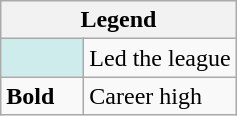<table class="wikitable">
<tr>
<th colspan="2">Legend</th>
</tr>
<tr>
<td style="background:#cfecec; width:3em;"></td>
<td>Led the league</td>
</tr>
<tr>
<td><strong>Bold</strong></td>
<td>Career high</td>
</tr>
</table>
